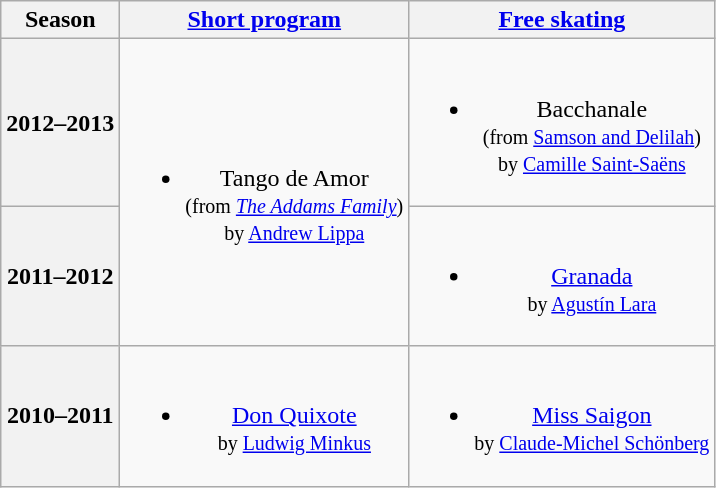<table class=wikitable style=text-align:center>
<tr>
<th>Season</th>
<th><a href='#'>Short program</a></th>
<th><a href='#'>Free skating</a></th>
</tr>
<tr>
<th>2012–2013 <br> </th>
<td rowspan=2><br><ul><li>Tango de Amor <br><small> (from <em><a href='#'>The Addams Family</a></em>) <br> by <a href='#'>Andrew Lippa</a> </small></li></ul></td>
<td><br><ul><li>Bacchanale <br><small> (from <a href='#'>Samson and Delilah</a>) <br> by <a href='#'>Camille Saint-Saëns</a> </small></li></ul></td>
</tr>
<tr>
<th>2011–2012 <br> </th>
<td><br><ul><li><a href='#'>Granada</a> <br><small> by <a href='#'>Agustín Lara</a> </small></li></ul></td>
</tr>
<tr>
<th>2010–2011 <br> </th>
<td><br><ul><li><a href='#'>Don Quixote</a> <br><small> by <a href='#'>Ludwig Minkus</a> </small></li></ul></td>
<td><br><ul><li><a href='#'>Miss Saigon</a> <br><small>by <a href='#'>Claude-Michel Schönberg</a> </small></li></ul></td>
</tr>
</table>
